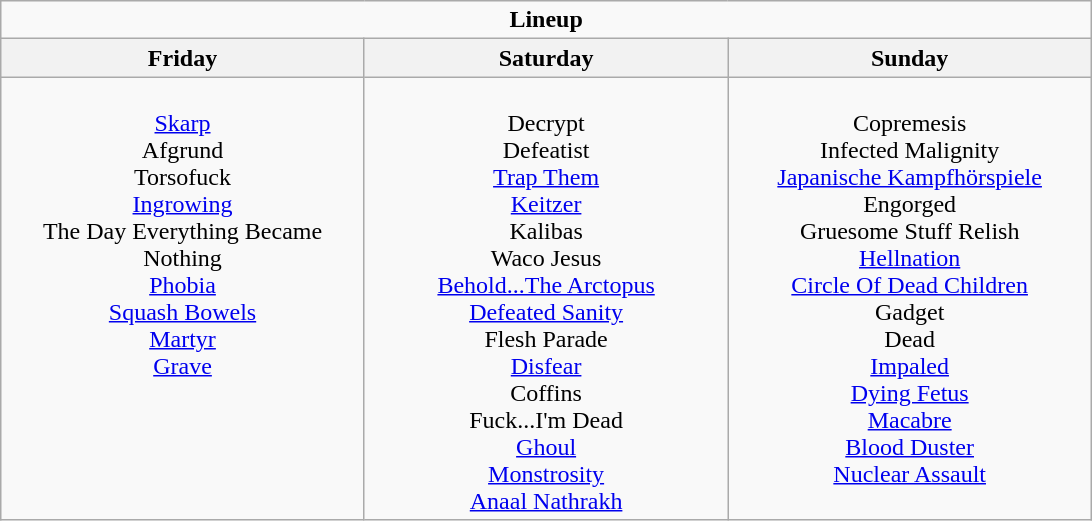<table class="wikitable">
<tr>
<td colspan="3" align="center"><strong>Lineup</strong></td>
</tr>
<tr>
<th>Friday</th>
<th>Saturday</th>
<th>Sunday</th>
</tr>
<tr>
<td valign="top" align="center" width=235><br><a href='#'>Skarp</a><br>
Afgrund<br>
Torsofuck<br>
<a href='#'>Ingrowing</a><br>
The Day Everything Became Nothing<br>
<a href='#'>Phobia</a><br>
<a href='#'>Squash Bowels</a><br>
<a href='#'>Martyr</a><br>
<a href='#'>Grave</a></td>
<td valign="top" align="center" width=235><br>Decrypt<br>
Defeatist<br>
<a href='#'>Trap Them</a><br>
<a href='#'>Keitzer</a><br>
Kalibas<br>
Waco Jesus<br>
<a href='#'>Behold...The Arctopus</a><br>
<a href='#'>Defeated Sanity</a><br>
Flesh Parade<br>
<a href='#'>Disfear</a><br>
Coffins<br>
Fuck...I'm Dead<br>
<a href='#'>Ghoul</a><br>
<a href='#'>Monstrosity</a><br>
<a href='#'>Anaal Nathrakh</a></td>
<td valign="top" align="center" width=235><br>Copremesis<br>
Infected Malignity<br>
<a href='#'>Japanische Kampfhörspiele</a><br>
Engorged<br>
Gruesome Stuff Relish<br>
<a href='#'>Hellnation</a><br>
<a href='#'>Circle Of Dead Children</a><br>
Gadget<br>
Dead<br>
<a href='#'>Impaled</a><br>
<a href='#'>Dying Fetus</a><br>
<a href='#'>Macabre</a><br>
<a href='#'>Blood Duster</a><br>
<a href='#'>Nuclear Assault</a></td>
</tr>
</table>
